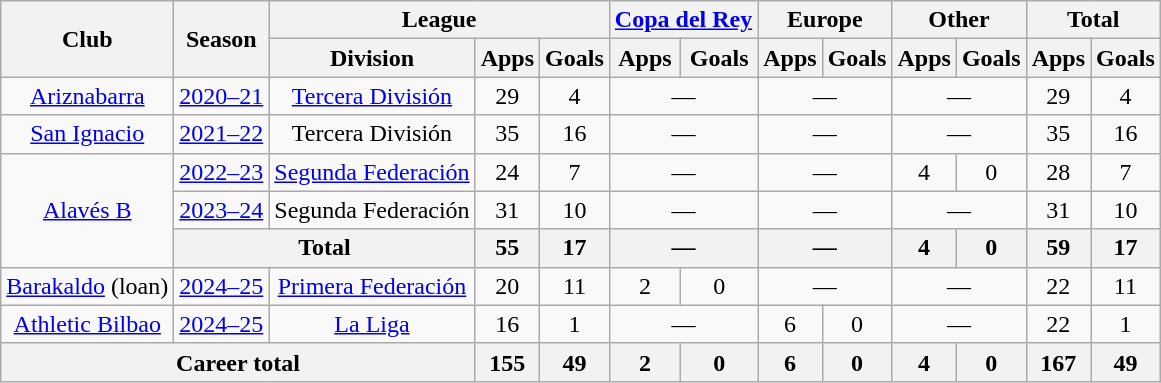<table class="wikitable" style="text-align:center">
<tr>
<th rowspan="2">Club</th>
<th rowspan="2">Season</th>
<th colspan="3">League</th>
<th colspan="2"><a href='#'>Copa del Rey</a></th>
<th colspan="2">Europe</th>
<th colspan="2">Other</th>
<th colspan="2">Total</th>
</tr>
<tr>
<th>Division</th>
<th>Apps</th>
<th>Goals</th>
<th>Apps</th>
<th>Goals</th>
<th>Apps</th>
<th>Goals</th>
<th>Apps</th>
<th>Goals</th>
<th>Apps</th>
<th>Goals</th>
</tr>
<tr>
<td><a href='#'>Ariznabarra</a></td>
<td><a href='#'>2020–21</a></td>
<td><a href='#'>Tercera División</a></td>
<td>29</td>
<td>4</td>
<td colspan="2">—</td>
<td colspan="2">—</td>
<td colspan="2">—</td>
<td>29</td>
<td>4</td>
</tr>
<tr>
<td><a href='#'>San Ignacio</a></td>
<td><a href='#'>2021–22</a></td>
<td>Tercera División</td>
<td>35</td>
<td>16</td>
<td colspan="2">—</td>
<td colspan="2">—</td>
<td colspan="2">—</td>
<td>35</td>
<td>16</td>
</tr>
<tr>
<td rowspan="3"><a href='#'>Alavés B</a></td>
<td><a href='#'>2022–23</a></td>
<td><a href='#'>Segunda Federación</a></td>
<td>24</td>
<td>7</td>
<td colspan="2">—</td>
<td colspan="2">—</td>
<td>4</td>
<td>0</td>
<td>28</td>
<td>7</td>
</tr>
<tr>
<td><a href='#'>2023–24</a></td>
<td>Segunda Federación</td>
<td>31</td>
<td>10</td>
<td colspan="2">—</td>
<td colspan="2">—</td>
<td colspan="2">—</td>
<td>31</td>
<td>10</td>
</tr>
<tr>
<th colspan="2">Total</th>
<th>55</th>
<th>17</th>
<th colspan="2">—</th>
<th colspan="2">—</th>
<th>4</th>
<th>0</th>
<th>59</th>
<th>17</th>
</tr>
<tr>
<td><a href='#'>Barakaldo</a> (loan)</td>
<td><a href='#'>2024–25</a></td>
<td><a href='#'>Primera Federación</a></td>
<td>20</td>
<td>11</td>
<td>2</td>
<td>0</td>
<td colspan="2">—</td>
<td colspan="2">—</td>
<td>22</td>
<td>11</td>
</tr>
<tr>
<td><a href='#'>Athletic Bilbao</a></td>
<td><a href='#'>2024–25</a></td>
<td><a href='#'>La Liga</a></td>
<td>16</td>
<td>1</td>
<td colspan="2">—</td>
<td>6</td>
<td>0</td>
<td colspan="2">—</td>
<td>22</td>
<td>1</td>
</tr>
<tr>
<th colspan="3">Career total</th>
<th>155</th>
<th>49</th>
<th>2</th>
<th>0</th>
<th>6</th>
<th>0</th>
<th>4</th>
<th>0</th>
<th>167</th>
<th>49</th>
</tr>
</table>
